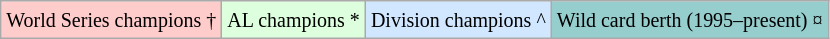<table class="wikitable" border="1">
<tr>
<td bgcolor="#FFCCCC"><small>World Series champions †</small></td>
<td bgcolor="#ddffdd"><small>AL champions *</small></td>
<td bgcolor="#D0E7FF"><small>Division champions ^</small></td>
<td bgcolor="#96CDCD"><small>Wild card berth (1995–present) ¤</small></td>
</tr>
</table>
